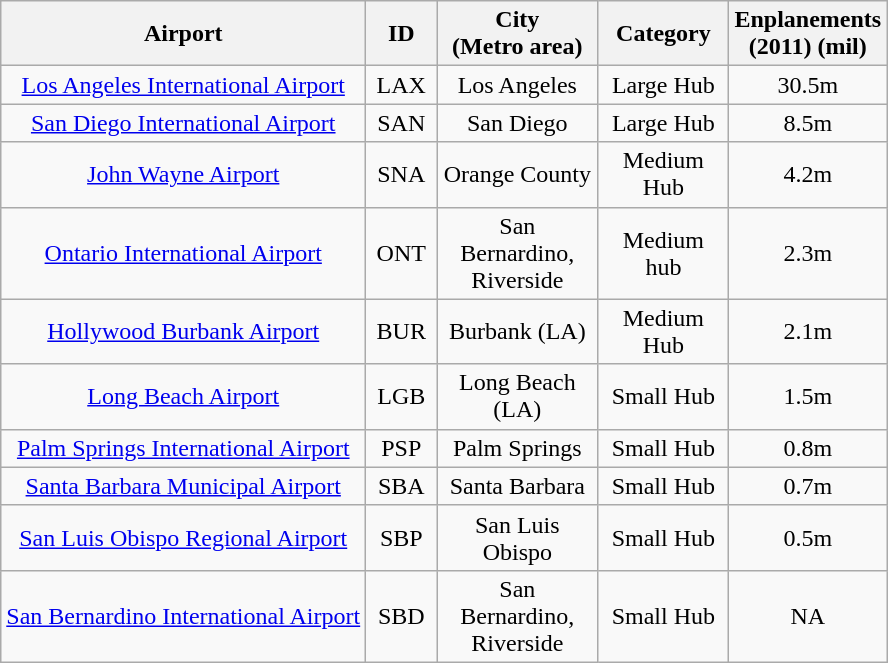<table class="wikitable sortable" style="text-align: center;">
<tr>
<th>Airport</th>
<th style="width:40px;">ID</th>
<th width=100>City <br> (Metro area)</th>
<th width=80>Category</th>
<th>Enplanements <br> (2011) (mil)</th>
</tr>
<tr>
<td><a href='#'>Los Angeles International Airport</a></td>
<td>LAX</td>
<td>Los Angeles</td>
<td>Large Hub</td>
<td>30.5m</td>
</tr>
<tr>
<td><a href='#'>San Diego International Airport</a></td>
<td>SAN</td>
<td>San Diego</td>
<td>Large Hub</td>
<td>8.5m</td>
</tr>
<tr>
<td><a href='#'>John Wayne Airport</a></td>
<td>SNA</td>
<td>Orange County</td>
<td>Medium Hub</td>
<td>4.2m</td>
</tr>
<tr>
<td><a href='#'>Ontario International Airport</a></td>
<td>ONT</td>
<td>San Bernardino, Riverside</td>
<td>Medium hub</td>
<td>2.3m</td>
</tr>
<tr>
<td><a href='#'>Hollywood Burbank Airport</a></td>
<td>BUR</td>
<td>Burbank (LA)</td>
<td>Medium Hub</td>
<td>2.1m</td>
</tr>
<tr>
<td><a href='#'>Long Beach Airport</a></td>
<td>LGB</td>
<td>Long Beach (LA)</td>
<td>Small Hub</td>
<td>1.5m</td>
</tr>
<tr>
<td><a href='#'>Palm Springs International Airport</a></td>
<td>PSP</td>
<td>Palm Springs</td>
<td>Small Hub</td>
<td>0.8m</td>
</tr>
<tr>
<td><a href='#'>Santa Barbara Municipal Airport</a></td>
<td>SBA</td>
<td>Santa Barbara</td>
<td>Small Hub</td>
<td>0.7m</td>
</tr>
<tr>
<td><a href='#'>San Luis Obispo Regional Airport</a></td>
<td>SBP</td>
<td>San Luis Obispo</td>
<td>Small Hub</td>
<td>0.5m</td>
</tr>
<tr>
<td><a href='#'>San Bernardino International Airport</a></td>
<td>SBD</td>
<td>San Bernardino, Riverside</td>
<td>Small Hub</td>
<td>NA</td>
</tr>
</table>
